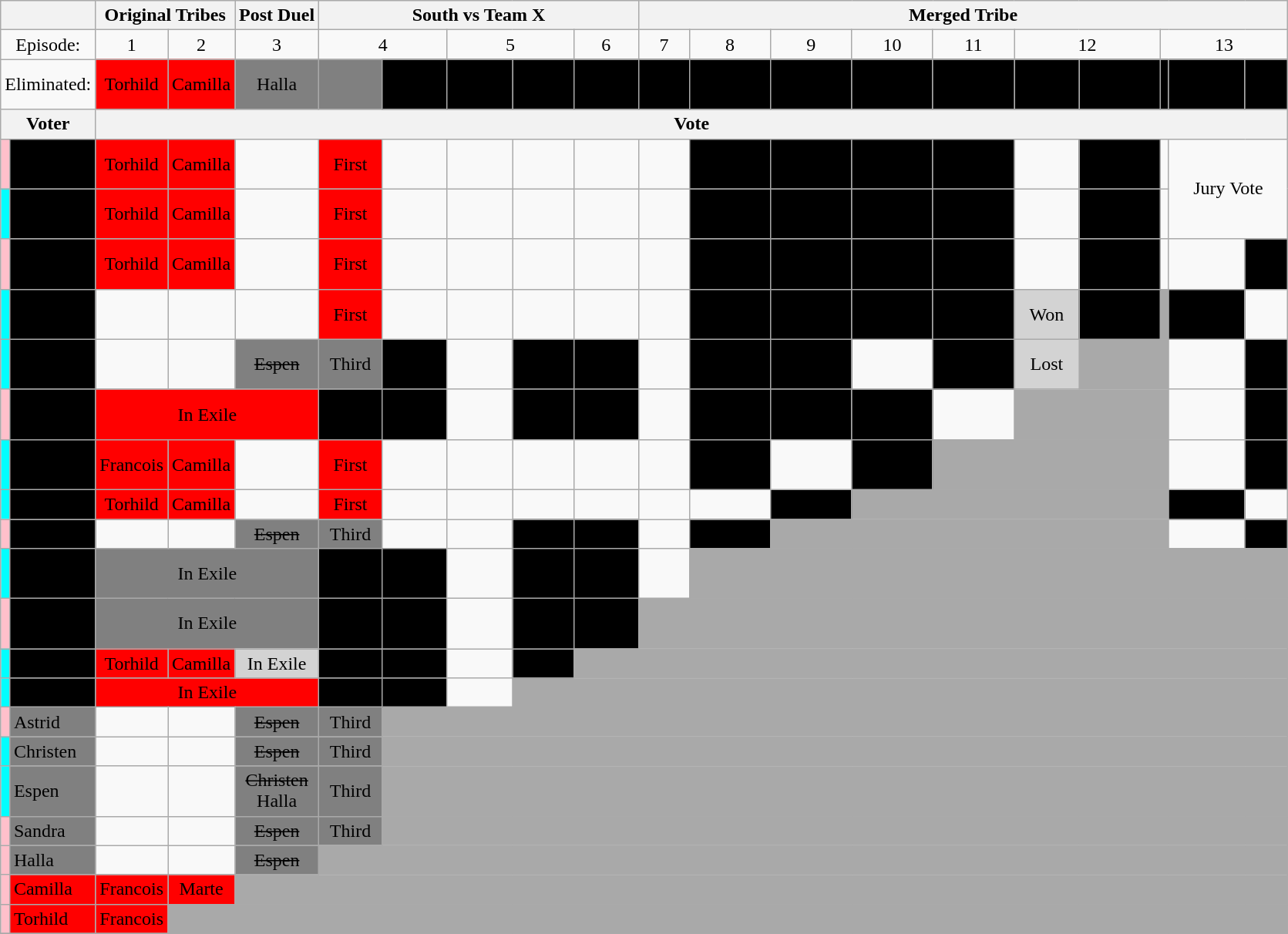<table class="wikitable" style="text-align:center">
<tr>
<th colspan=2></th>
<th colspan="2">Original Tribes</th>
<th colspan="1">Post Duel</th>
<th colspan="5">South vs Team X</th>
<th colspan="10">Merged Tribe</th>
</tr>
<tr>
<td colspan=2>Episode:</td>
<td>1</td>
<td>2</td>
<td>3</td>
<td colspan=2>4</td>
<td colspan=2>5</td>
<td>6</td>
<td>7</td>
<td>8</td>
<td>9</td>
<td>10</td>
<td>11</td>
<td colspan=2>12</td>
<td colspan="4">13</td>
</tr>
<tr>
<td colspan=2>Eliminated:</td>
<td bgcolor="red"><span>Torhild<br></span></td>
<td bgcolor="red"><span>Camilla<br></span></td>
<td bgcolor="gray">Halla<br></td>
<td bgcolor="gray"></td>
<td bgcolor="black"><span>Marita<br></span></td>
<td bgcolor="black"><span>Tommy<br></span></td>
<td bgcolor="black"><span>Dennis<br></span></td>
<td bgcolor="black"><span>Marita<br></span></td>
<td bgcolor="black"><span>Peder<br></span></td>
<td bgcolor="black"><span>Iris<br></span></td>
<td bgcolor="black"><span>Francois<br></span></td>
<td bgcolor="black"><span>Pål<br>,</span></td>
<td bgcolor="black"><span>Katherine<br></span></td>
<td bgcolor="black"><span>Severin<br></span></td>
<td bgcolor="black"><span>Kristoffer<br></span></td>
<td bgcolor="black"><span></span></td>
<td bgcolor="black"><span>Christian<br></span></td>
<td bgcolor="black"><span>Lina<br></span></td>
</tr>
<tr>
<th colspan=2 width="70">Voter</th>
<th colspan="20">Vote</th>
</tr>
<tr>
<td style="background:pink"></td>
<td bgcolor="black" align="left"><span>Lina</span></td>
<td bgcolor="red"><span>Torhild</span></td>
<td bgcolor="red"><span>Camilla</span></td>
<td></td>
<td bgcolor="red"><span>First</span></td>
<td></td>
<td></td>
<td></td>
<td></td>
<td></td>
<td bgcolor="black"><span>Iris</span></td>
<td bgcolor="black"><span>Francois</span></td>
<td bgcolor="black"><span>Marte<br>?</span></td>
<td bgcolor="black"><span>Katherine</span></td>
<td></td>
<td bgcolor="black"><span>Kristoffer</span></td>
<td></td>
<td rowspan="2" colspan="2">Jury Vote</td>
</tr>
<tr>
<td style="background:cyan"></td>
<td bgcolor="black" align="left"><span>Christian</span></td>
<td bgcolor="red"><span>Torhild</span></td>
<td bgcolor="red"><span>Camilla</span></td>
<td></td>
<td bgcolor="red"><span>First</span></td>
<td></td>
<td></td>
<td></td>
<td></td>
<td></td>
<td bgcolor="black"><span>Iris</span></td>
<td bgcolor="black"><span>Francois</span></td>
<td bgcolor="black"><span>Kristoffer<br>?</span></td>
<td bgcolor="black"><span>Katherine</span></td>
<td></td>
<td bgcolor="black"><span>Kristoffer</span></td>
<td></td>
</tr>
<tr>
<td style="background:pink"></td>
<td bgcolor="black" align="left"><span>Marte</span></td>
<td bgcolor="red"><span>Torhild</span></td>
<td bgcolor="red"><span>Camilla</span></td>
<td></td>
<td bgcolor="red"><span>First</span></td>
<td></td>
<td></td>
<td></td>
<td></td>
<td></td>
<td bgcolor="black"><span>Kristoffer</span></td>
<td bgcolor="black"><span>Francois</span></td>
<td bgcolor="black"><span>Lina<br>?</span></td>
<td bgcolor="black"><span>Katherine</span></td>
<td></td>
<td bgcolor="black"><span>Kristoffer</span></td>
<td></td>
<td></td>
<td bgcolor="black"><span>Lina</span></td>
</tr>
<tr>
<td style="background:cyan"></td>
<td bgcolor="black" align="left"><span>Kristoffer</span></td>
<td></td>
<td></td>
<td></td>
<td bgcolor="red"><span>First</span></td>
<td></td>
<td></td>
<td></td>
<td></td>
<td></td>
<td bgcolor="black"><span>Iris</span></td>
<td bgcolor="black"><span>Francois</span></td>
<td bgcolor="black"><span>Lina<br>Marte</span></td>
<td bgcolor="black"><span>Katherine</span></td>
<td bgcolor="lightgray">Won</td>
<td bgcolor="black"><span>Marte<br>Marte</span></td>
<td colspan="1" bgcolor="darkgray"></td>
<td bgcolor="black"><span>Christian</span></td>
<td></td>
</tr>
<tr>
<td style="background:cyan"></td>
<td align="left" bgcolor="black"><span>Severin</span></td>
<td></td>
<td></td>
<td bgcolor="gray"><s>Espen</s></td>
<td bgcolor="gray">Third</td>
<td bgcolor="black"><span>Marita</span></td>
<td></td>
<td bgcolor="black"><span>Dennis</span></td>
<td bgcolor="black"><span>Iris<br>Marita</span></td>
<td></td>
<td bgcolor="black"><span>Iris</span></td>
<td bgcolor="black"><span>Kristoffer</span></td>
<td></td>
<td bgcolor="black"><span>Kristoffer</span></td>
<td bgcolor="lightgray">Lost</td>
<td colspan="2" bgcolor="darkgray"></td>
<td></td>
<td bgcolor="black"><span>Lina</span></td>
</tr>
<tr>
<td style="background:pink"></td>
<td align="left" bgcolor="black"><span>Katherine</span></td>
<td colspan=3 bgcolor="red"><span>In Exile</span></td>
<td bgcolor="black"><span>Second</span></td>
<td bgcolor="black"><span>Marita</span></td>
<td></td>
<td bgcolor="black"><span>Dennis</span></td>
<td bgcolor="black"><span>Marita<br>Peder</span></td>
<td></td>
<td bgcolor="black"><span>Kristoffer</span></td>
<td bgcolor="black"><span>Marte</span></td>
<td bgcolor="black"><span>Severin<br>Severin</span></td>
<td></td>
<td colspan="3" bgcolor="darkgray"></td>
<td></td>
<td bgcolor="black"><span>Lina</span></td>
</tr>
<tr>
<td style="background:cyan"></td>
<td bgcolor="black" align="left"><span>Pål</span></td>
<td bgcolor="red"><span>Francois</span></td>
<td bgcolor="red"><span>Camilla</span></td>
<td></td>
<td bgcolor="red"><span>First</span></td>
<td></td>
<td></td>
<td></td>
<td></td>
<td></td>
<td bgcolor="black"><span>Iris</span></td>
<td></td>
<td bgcolor="black"><span>?<br>?</span></td>
<td colspan="4" bgcolor="darkgray"></td>
<td></td>
<td bgcolor="black"><span>Lina</span></td>
</tr>
<tr>
<td style="background:cyan"></td>
<td bgcolor="black" align="left"><span>Francois</span></td>
<td bgcolor="red"><span>Torhild</span></td>
<td bgcolor="red"><span>Camilla</span></td>
<td></td>
<td bgcolor="red"><span>First</span></td>
<td></td>
<td></td>
<td></td>
<td></td>
<td></td>
<td></td>
<td bgcolor="black"><span>Marte</span></td>
<td colspan="5" bgcolor="darkgray"></td>
<td bgcolor="black"><span>Christian</span></td>
<td></td>
</tr>
<tr>
<td style="background:pink"></td>
<td align="left" bgcolor="black"><span>Iris</span></td>
<td></td>
<td></td>
<td bgcolor="gray"><s>Espen</s></td>
<td bgcolor="gray">Third</td>
<td></td>
<td></td>
<td bgcolor="black"><span>Dennis</span></td>
<td bgcolor="black"><span>Peder</span></td>
<td></td>
<td bgcolor="black"><span>Kristoffer</span></td>
<td colspan="6" bgcolor="darkgray"></td>
<td></td>
<td bgcolor="black"><span>Lina</span></td>
</tr>
<tr>
<td style="background:cyan"></td>
<td align="left" bgcolor="black"><span>Peder</span></td>
<td colspan=3 bgcolor="gray">In Exile</td>
<td bgcolor="black"><span>Second</span></td>
<td bgcolor="black"><span>Marita</span></td>
<td></td>
<td bgcolor="black"><span>Dennis</span></td>
<td bgcolor="black"><span>Severin<br>Marita</span></td>
<td></td>
<td colspan="14" bgcolor="darkgray"></td>
</tr>
<tr>
<td style="background:pink"></td>
<td align="left" bgcolor="black"><span>Marita</span></td>
<td colspan=3 bgcolor="gray">In Exile</td>
<td bgcolor="black"><span>Second</span></td>
<td bgcolor="black"><span>Severin</span></td>
<td></td>
<td bgcolor="black"><span>Dennis</span></td>
<td bgcolor="black"><span>Severin<br>Peder</span></td>
<td colspan="15" bgcolor="darkgray"></td>
</tr>
<tr>
<td style="background:cyan"></td>
<td align="left" bgcolor="black"><span>Dennis</span></td>
<td bgcolor="red"><span>Torhild</span></td>
<td bgcolor="red"><span>Camilla</span></td>
<td colspan=1 bgcolor="lightgray">In Exile</td>
<td bgcolor="black"><span>Second</span></td>
<td bgcolor="black"><span>Marita</span></td>
<td></td>
<td bgcolor="black"><span>Marita</span></td>
<td colspan="16" bgcolor="darkgray"></td>
</tr>
<tr>
<td style="background:cyan"></td>
<td align="left" bgcolor="black"><span>Tommy</span></td>
<td colspan=3 bgcolor="red"><span>In Exile</span></td>
<td bgcolor="black"><span>Second</span></td>
<td bgcolor="black"><span>Dennis</span></td>
<td></td>
<td colspan="17" bgcolor="darkgray"></td>
</tr>
<tr>
<td style="background:pink"></td>
<td align="left" bgcolor="gray">Astrid</td>
<td></td>
<td></td>
<td bgcolor="gray"><s>Espen</s></td>
<td bgcolor="gray">Third</td>
<td colspan="18" bgcolor="darkgray"></td>
</tr>
<tr>
<td style="background:cyan"></td>
<td align="left" bgcolor="gray">Christen</td>
<td></td>
<td></td>
<td bgcolor="gray"><s>Espen</s></td>
<td bgcolor="gray">Third</td>
<td colspan="18" bgcolor="darkgray"></td>
</tr>
<tr>
<td style="background:cyan"></td>
<td align="left" bgcolor="gray">Espen</td>
<td></td>
<td></td>
<td bgcolor="gray"><s>Christen</s><br>Halla</td>
<td bgcolor="gray">Third</td>
<td colspan="18" bgcolor="darkgray"></td>
</tr>
<tr>
<td style="background:pink"></td>
<td align="left" bgcolor="gray">Sandra</td>
<td></td>
<td></td>
<td bgcolor="gray"><s>Espen</s></td>
<td bgcolor="gray">Third</td>
<td colspan="18" bgcolor="darkgray"></td>
</tr>
<tr>
<td style="background:pink"></td>
<td align="left" bgcolor="gray">Halla</td>
<td></td>
<td></td>
<td bgcolor="gray"><s>Espen</s></td>
<td colspan="18" bgcolor="darkgray"></td>
</tr>
<tr>
<td style="background:pink"></td>
<td align="left" bgcolor="red"><span>Camilla</span></td>
<td bgcolor="red"><span>Francois</span></td>
<td bgcolor="red"><span>Marte</span></td>
<td colspan="19" bgcolor="darkgray"></td>
</tr>
<tr>
<td style="background:pink"></td>
<td align="left" bgcolor="red"><span>Torhild</span></td>
<td bgcolor="red"><span>Francois</span></td>
<td colspan="20" bgcolor="darkgray"></td>
</tr>
<tr>
</tr>
</table>
